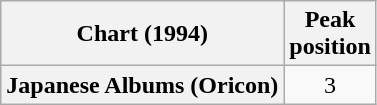<table class="wikitable plainrowheaders" style="text-align:center">
<tr>
<th scope="col">Chart (1994)</th>
<th scope="col">Peak<br> position</th>
</tr>
<tr>
<th scope="row">Japanese Albums (Oricon)</th>
<td>3</td>
</tr>
</table>
